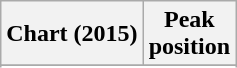<table class="wikitable sortable plainrowheaders" style="text-align:center">
<tr>
<th scope="col">Chart (2015)</th>
<th scope="col">Peak<br> position</th>
</tr>
<tr>
</tr>
<tr>
</tr>
<tr>
</tr>
<tr>
</tr>
<tr>
</tr>
<tr>
</tr>
<tr>
</tr>
</table>
